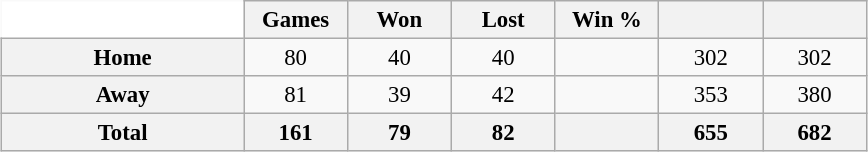<table class="wikitable" style="font-size:95%; text-align:center; width:38em; border:0;margin: 0.5em auto;">
<tr>
<td width="28%" style="background:#fff;border:0;"></td>
<th width="12%">Games</th>
<th width="12%">Won</th>
<th width="12%">Lost</th>
<th width="12%">Win %</th>
<th width="12%"></th>
<th width="12%"></th>
</tr>
<tr>
<th>Home</th>
<td>80</td>
<td>40</td>
<td>40</td>
<td></td>
<td>302</td>
<td>302</td>
</tr>
<tr>
<th>Away</th>
<td>81</td>
<td>39</td>
<td>42</td>
<td></td>
<td>353</td>
<td>380</td>
</tr>
<tr>
<th>Total</th>
<th>161</th>
<th>79</th>
<th>82</th>
<th></th>
<th>655</th>
<th>682</th>
</tr>
</table>
